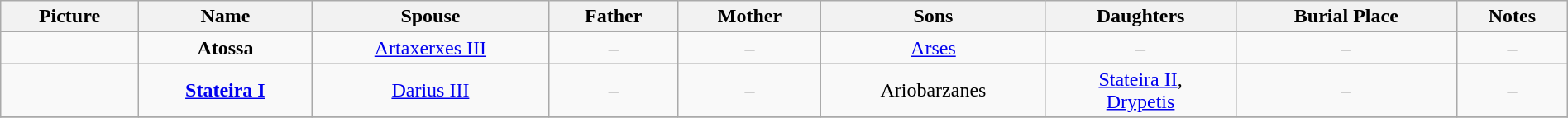<table width=100% class="wikitable" style="text-align:center;">
<tr>
<th>Picture</th>
<th>Name</th>
<th>Spouse</th>
<th>Father</th>
<th>Mother</th>
<th>Sons</th>
<th>Daughters</th>
<th>Burial Place</th>
<th>Notes</th>
</tr>
<tr>
<td></td>
<td><strong>Atossa</strong><br></td>
<td><a href='#'>Artaxerxes III</a></td>
<td>–</td>
<td>–</td>
<td><a href='#'>Arses</a></td>
<td>–</td>
<td>–</td>
<td>–</td>
</tr>
<tr>
<td></td>
<td><strong><a href='#'>Stateira I</a></strong></td>
<td><a href='#'>Darius III</a></td>
<td>–</td>
<td>–</td>
<td>Ariobarzanes</td>
<td><a href='#'>Stateira II</a>,<br> <a href='#'>Drypetis</a></td>
<td>–</td>
<td>–</td>
</tr>
<tr>
</tr>
</table>
